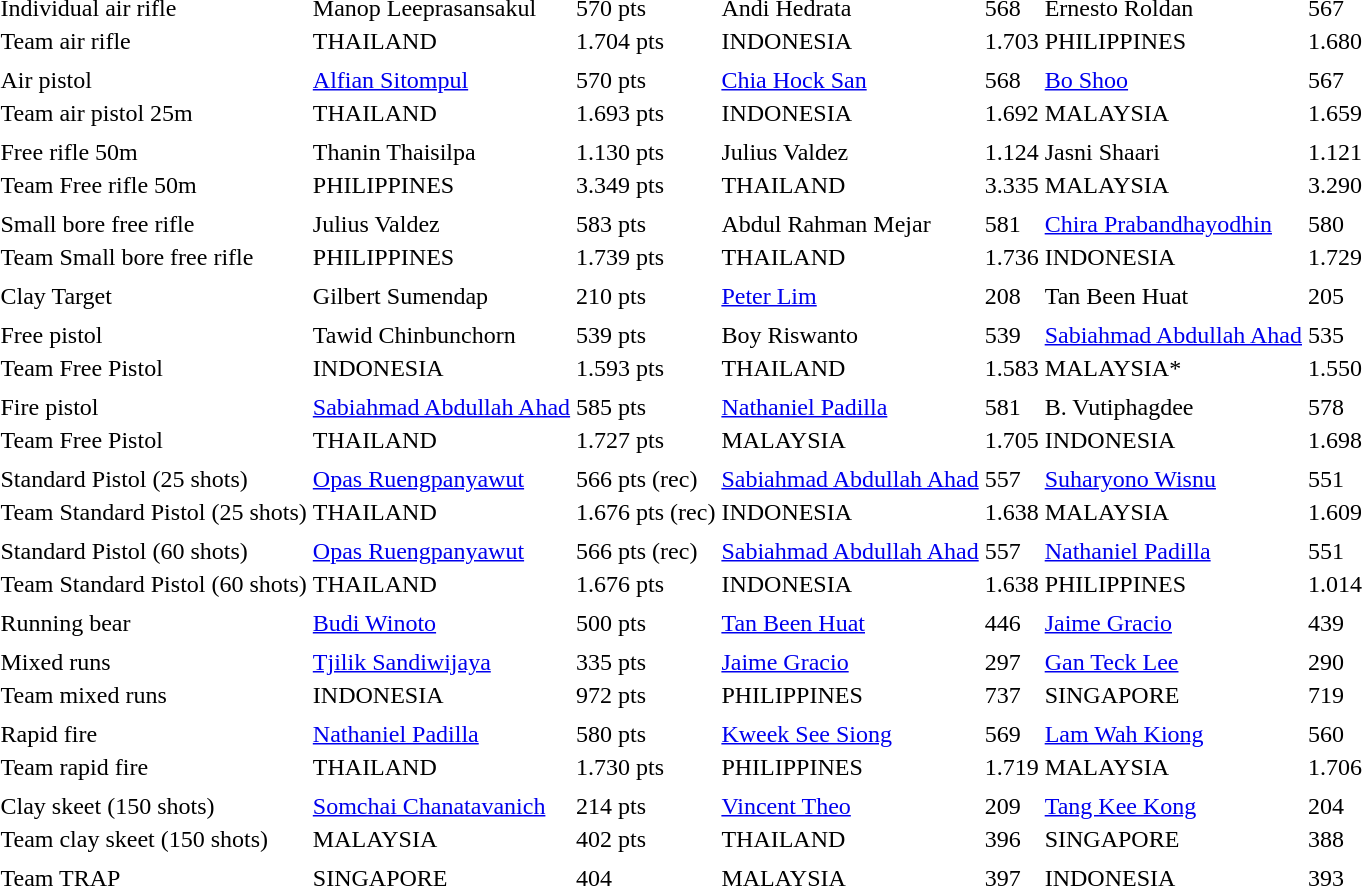<table>
<tr>
<td>Individual air rifle</td>
<td> Manop Leeprasansakul</td>
<td>570 pts</td>
<td> Andi Hedrata</td>
<td>568</td>
<td> Ernesto Roldan</td>
<td>567</td>
</tr>
<tr>
<td>Team air rifle</td>
<td> THAILAND</td>
<td>1.704 pts</td>
<td> INDONESIA</td>
<td>1.703</td>
<td> PHILIPPINES</td>
<td>1.680</td>
</tr>
<tr>
<td></td>
<td></td>
<td></td>
</tr>
<tr>
<td>Air pistol</td>
<td> <a href='#'>Alfian Sitompul</a></td>
<td>570 pts</td>
<td> <a href='#'>Chia Hock San</a></td>
<td>568</td>
<td> <a href='#'>Bo Shoo</a></td>
<td>567</td>
</tr>
<tr>
<td>Team air pistol 25m</td>
<td> THAILAND</td>
<td>1.693 pts</td>
<td> INDONESIA</td>
<td>1.692</td>
<td> MALAYSIA</td>
<td>1.659</td>
</tr>
<tr>
<td></td>
<td></td>
<td></td>
</tr>
<tr>
<td>Free rifle 50m</td>
<td> Thanin Thaisilpa</td>
<td>1.130 pts</td>
<td> Julius Valdez</td>
<td>1.124</td>
<td> Jasni Shaari</td>
<td>1.121</td>
</tr>
<tr>
<td>Team Free rifle 50m</td>
<td> PHILIPPINES</td>
<td>3.349 pts</td>
<td> THAILAND</td>
<td>3.335</td>
<td> MALAYSIA</td>
<td>3.290</td>
</tr>
<tr>
<td></td>
<td></td>
<td></td>
</tr>
<tr>
<td>Small bore free rifle</td>
<td> Julius Valdez</td>
<td>583 pts</td>
<td> Abdul Rahman Mejar</td>
<td>581</td>
<td> <a href='#'>Chira Prabandhayodhin</a></td>
<td>580</td>
</tr>
<tr>
<td>Team Small bore free rifle</td>
<td> PHILIPPINES</td>
<td>1.739 pts</td>
<td> THAILAND</td>
<td>1.736</td>
<td> INDONESIA</td>
<td>1.729</td>
</tr>
<tr>
<td></td>
<td></td>
<td></td>
</tr>
<tr>
<td>Clay Target</td>
<td> Gilbert Sumendap</td>
<td>210 pts</td>
<td> <a href='#'>Peter Lim</a></td>
<td>208</td>
<td> Tan Been Huat</td>
<td>205</td>
</tr>
<tr>
<td></td>
<td></td>
<td></td>
</tr>
<tr>
<td>Free pistol</td>
<td> Tawid Chinbunchorn</td>
<td>539 pts</td>
<td> Boy Riswanto</td>
<td>539</td>
<td> <a href='#'>Sabiahmad Abdullah Ahad</a></td>
<td>535</td>
</tr>
<tr>
<td>Team Free Pistol</td>
<td> INDONESIA</td>
<td>1.593 pts</td>
<td> THAILAND</td>
<td>1.583</td>
<td> MALAYSIA*</td>
<td>1.550</td>
</tr>
<tr>
<td></td>
<td></td>
<td></td>
</tr>
<tr>
<td>Fire pistol</td>
<td> <a href='#'>Sabiahmad Abdullah Ahad</a></td>
<td>585 pts</td>
<td> <a href='#'>Nathaniel Padilla</a></td>
<td>581</td>
<td> B. Vutiphagdee</td>
<td>578</td>
</tr>
<tr>
<td>Team Free Pistol</td>
<td> THAILAND</td>
<td>1.727 pts</td>
<td> MALAYSIA</td>
<td>1.705</td>
<td> INDONESIA</td>
<td>1.698</td>
</tr>
<tr>
<td></td>
<td></td>
<td></td>
</tr>
<tr>
<td>Standard Pistol (25 shots)</td>
<td> <a href='#'>Opas Ruengpanyawut</a></td>
<td>566 pts (rec)</td>
<td> <a href='#'>Sabiahmad Abdullah Ahad</a></td>
<td>557</td>
<td> <a href='#'>Suharyono Wisnu</a></td>
<td>551</td>
</tr>
<tr>
<td>Team Standard Pistol (25 shots)</td>
<td> THAILAND</td>
<td>1.676 pts (rec)</td>
<td> INDONESIA</td>
<td>1.638</td>
<td> MALAYSIA</td>
<td>1.609</td>
</tr>
<tr>
<td></td>
<td></td>
<td></td>
</tr>
<tr>
<td>Standard Pistol (60 shots)</td>
<td> <a href='#'>Opas Ruengpanyawut</a></td>
<td>566 pts (rec)</td>
<td> <a href='#'>Sabiahmad Abdullah Ahad</a></td>
<td>557</td>
<td> <a href='#'>Nathaniel Padilla</a></td>
<td>551</td>
</tr>
<tr>
<td>Team Standard Pistol (60 shots)</td>
<td> THAILAND</td>
<td>1.676 pts</td>
<td> INDONESIA</td>
<td>1.638</td>
<td> PHILIPPINES</td>
<td>1.014</td>
</tr>
<tr>
<td></td>
<td></td>
<td></td>
</tr>
<tr>
<td>Running bear</td>
<td> <a href='#'>Budi Winoto</a></td>
<td>500 pts</td>
<td> <a href='#'>Tan Been Huat</a></td>
<td>446</td>
<td> <a href='#'>Jaime Gracio</a></td>
<td>439</td>
</tr>
<tr>
<td></td>
<td></td>
<td></td>
</tr>
<tr>
<td>Mixed runs</td>
<td> <a href='#'>Tjilik Sandiwijaya</a></td>
<td>335 pts</td>
<td> <a href='#'>Jaime Gracio</a></td>
<td>297</td>
<td> <a href='#'>Gan Teck Lee</a></td>
<td>290</td>
</tr>
<tr>
<td>Team mixed runs</td>
<td> INDONESIA</td>
<td>972 pts</td>
<td> PHILIPPINES</td>
<td>737</td>
<td> SINGAPORE</td>
<td>719</td>
</tr>
<tr>
<td></td>
<td></td>
<td></td>
</tr>
<tr>
<td>Rapid fire</td>
<td> <a href='#'>Nathaniel Padilla</a></td>
<td>580 pts</td>
<td> <a href='#'>Kweek See Siong</a></td>
<td>569</td>
<td> <a href='#'>Lam Wah Kiong</a></td>
<td>560</td>
</tr>
<tr>
<td>Team rapid fire</td>
<td> THAILAND</td>
<td>1.730 pts</td>
<td> PHILIPPINES</td>
<td>1.719</td>
<td> MALAYSIA</td>
<td>1.706</td>
</tr>
<tr>
<td></td>
<td></td>
<td></td>
</tr>
<tr>
<td>Clay skeet (150 shots)</td>
<td> <a href='#'>Somchai Chanatavanich</a></td>
<td>214 pts</td>
<td> <a href='#'>Vincent Theo</a></td>
<td>209</td>
<td> <a href='#'>Tang Kee Kong</a></td>
<td>204</td>
</tr>
<tr>
<td>Team clay skeet (150 shots)</td>
<td> MALAYSIA</td>
<td>402 pts</td>
<td> THAILAND</td>
<td>396</td>
<td> SINGAPORE</td>
<td>388</td>
</tr>
<tr>
<td></td>
<td></td>
<td></td>
</tr>
<tr>
<td>Team TRAP</td>
<td> SINGAPORE</td>
<td>404</td>
<td> MALAYSIA</td>
<td>397</td>
<td> INDONESIA</td>
<td>393</td>
</tr>
</table>
